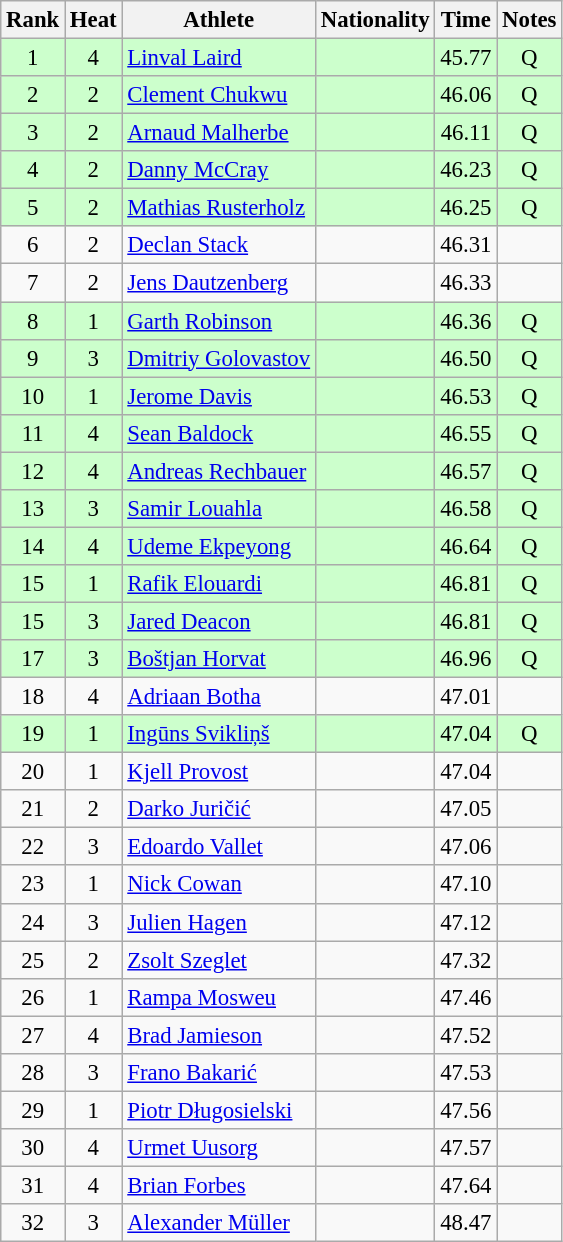<table class="wikitable sortable" style="text-align:center;font-size:95%">
<tr>
<th>Rank</th>
<th>Heat</th>
<th>Athlete</th>
<th>Nationality</th>
<th>Time</th>
<th>Notes</th>
</tr>
<tr bgcolor=ccffcc>
<td>1</td>
<td>4</td>
<td align="left"><a href='#'>Linval Laird</a></td>
<td align=left></td>
<td>45.77</td>
<td>Q</td>
</tr>
<tr bgcolor=ccffcc>
<td>2</td>
<td>2</td>
<td align="left"><a href='#'>Clement Chukwu</a></td>
<td align=left></td>
<td>46.06</td>
<td>Q</td>
</tr>
<tr bgcolor=ccffcc>
<td>3</td>
<td>2</td>
<td align="left"><a href='#'>Arnaud Malherbe</a></td>
<td align=left></td>
<td>46.11</td>
<td>Q</td>
</tr>
<tr bgcolor=ccffcc>
<td>4</td>
<td>2</td>
<td align="left"><a href='#'>Danny McCray</a></td>
<td align=left></td>
<td>46.23</td>
<td>Q</td>
</tr>
<tr bgcolor=ccffcc>
<td>5</td>
<td>2</td>
<td align="left"><a href='#'>Mathias Rusterholz</a></td>
<td align=left></td>
<td>46.25</td>
<td>Q</td>
</tr>
<tr>
<td>6</td>
<td>2</td>
<td align="left"><a href='#'>Declan Stack</a></td>
<td align=left></td>
<td>46.31</td>
<td></td>
</tr>
<tr>
<td>7</td>
<td>2</td>
<td align="left"><a href='#'>Jens Dautzenberg</a></td>
<td align=left></td>
<td>46.33</td>
<td></td>
</tr>
<tr bgcolor=ccffcc>
<td>8</td>
<td>1</td>
<td align="left"><a href='#'>Garth Robinson</a></td>
<td align=left></td>
<td>46.36</td>
<td>Q</td>
</tr>
<tr bgcolor=ccffcc>
<td>9</td>
<td>3</td>
<td align="left"><a href='#'>Dmitriy Golovastov</a></td>
<td align=left></td>
<td>46.50</td>
<td>Q</td>
</tr>
<tr bgcolor=ccffcc>
<td>10</td>
<td>1</td>
<td align="left"><a href='#'>Jerome Davis</a></td>
<td align=left></td>
<td>46.53</td>
<td>Q</td>
</tr>
<tr bgcolor=ccffcc>
<td>11</td>
<td>4</td>
<td align="left"><a href='#'>Sean Baldock</a></td>
<td align=left></td>
<td>46.55</td>
<td>Q</td>
</tr>
<tr bgcolor=ccffcc>
<td>12</td>
<td>4</td>
<td align="left"><a href='#'>Andreas Rechbauer</a></td>
<td align=left></td>
<td>46.57</td>
<td>Q</td>
</tr>
<tr bgcolor=ccffcc>
<td>13</td>
<td>3</td>
<td align="left"><a href='#'>Samir Louahla</a></td>
<td align=left></td>
<td>46.58</td>
<td>Q</td>
</tr>
<tr bgcolor=ccffcc>
<td>14</td>
<td>4</td>
<td align="left"><a href='#'>Udeme Ekpeyong</a></td>
<td align=left></td>
<td>46.64</td>
<td>Q</td>
</tr>
<tr bgcolor=ccffcc>
<td>15</td>
<td>1</td>
<td align="left"><a href='#'>Rafik Elouardi</a></td>
<td align=left></td>
<td>46.81</td>
<td>Q</td>
</tr>
<tr bgcolor=ccffcc>
<td>15</td>
<td>3</td>
<td align="left"><a href='#'>Jared Deacon</a></td>
<td align=left></td>
<td>46.81</td>
<td>Q</td>
</tr>
<tr bgcolor=ccffcc>
<td>17</td>
<td>3</td>
<td align="left"><a href='#'>Boštjan Horvat</a></td>
<td align=left></td>
<td>46.96</td>
<td>Q</td>
</tr>
<tr>
<td>18</td>
<td>4</td>
<td align="left"><a href='#'>Adriaan Botha</a></td>
<td align=left></td>
<td>47.01</td>
<td></td>
</tr>
<tr bgcolor=ccffcc>
<td>19</td>
<td>1</td>
<td align="left"><a href='#'>Ingūns Svikliņš</a></td>
<td align=left></td>
<td>47.04</td>
<td>Q</td>
</tr>
<tr>
<td>20</td>
<td>1</td>
<td align="left"><a href='#'>Kjell Provost</a></td>
<td align=left></td>
<td>47.04</td>
<td></td>
</tr>
<tr>
<td>21</td>
<td>2</td>
<td align="left"><a href='#'>Darko Juričić</a></td>
<td align=left></td>
<td>47.05</td>
<td></td>
</tr>
<tr>
<td>22</td>
<td>3</td>
<td align="left"><a href='#'>Edoardo Vallet</a></td>
<td align=left></td>
<td>47.06</td>
<td></td>
</tr>
<tr>
<td>23</td>
<td>1</td>
<td align="left"><a href='#'>Nick Cowan</a></td>
<td align=left></td>
<td>47.10</td>
<td></td>
</tr>
<tr>
<td>24</td>
<td>3</td>
<td align="left"><a href='#'>Julien Hagen</a></td>
<td align=left></td>
<td>47.12</td>
<td></td>
</tr>
<tr>
<td>25</td>
<td>2</td>
<td align="left"><a href='#'>Zsolt Szeglet</a></td>
<td align=left></td>
<td>47.32</td>
<td></td>
</tr>
<tr>
<td>26</td>
<td>1</td>
<td align="left"><a href='#'>Rampa Mosweu</a></td>
<td align=left></td>
<td>47.46</td>
<td></td>
</tr>
<tr>
<td>27</td>
<td>4</td>
<td align="left"><a href='#'>Brad Jamieson</a></td>
<td align=left></td>
<td>47.52</td>
<td></td>
</tr>
<tr>
<td>28</td>
<td>3</td>
<td align="left"><a href='#'>Frano Bakarić</a></td>
<td align=left></td>
<td>47.53</td>
<td></td>
</tr>
<tr>
<td>29</td>
<td>1</td>
<td align="left"><a href='#'>Piotr Długosielski</a></td>
<td align=left></td>
<td>47.56</td>
<td></td>
</tr>
<tr>
<td>30</td>
<td>4</td>
<td align="left"><a href='#'>Urmet Uusorg</a></td>
<td align=left></td>
<td>47.57</td>
<td></td>
</tr>
<tr>
<td>31</td>
<td>4</td>
<td align="left"><a href='#'>Brian Forbes</a></td>
<td align=left></td>
<td>47.64</td>
<td></td>
</tr>
<tr>
<td>32</td>
<td>3</td>
<td align="left"><a href='#'>Alexander Müller</a></td>
<td align=left></td>
<td>48.47</td>
<td></td>
</tr>
</table>
